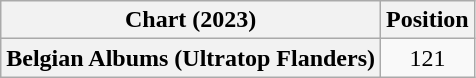<table class="wikitable plainrowheaders" style="text-align:center;">
<tr>
<th scope="col">Chart (2023)</th>
<th scope="col">Position</th>
</tr>
<tr>
<th scope="row">Belgian Albums (Ultratop Flanders)</th>
<td>121</td>
</tr>
</table>
